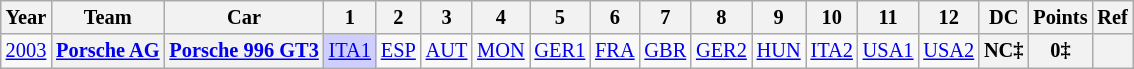<table class="wikitable" style="text-align:center; font-size:85%">
<tr>
<th>Year</th>
<th>Team</th>
<th>Car</th>
<th>1</th>
<th>2</th>
<th>3</th>
<th>4</th>
<th>5</th>
<th>6</th>
<th>7</th>
<th>8</th>
<th>9</th>
<th>10</th>
<th>11</th>
<th>12</th>
<th>DC</th>
<th>Points</th>
<th>Ref</th>
</tr>
<tr>
<td><a href='#'>2003</a></td>
<th nowrap><a href='#'>Porsche AG</a></th>
<th nowrap><a href='#'>Porsche 996 GT3</a></th>
<td style="background:#CFCFFF;"><a href='#'>ITA1</a><br></td>
<td><a href='#'>ESP</a></td>
<td><a href='#'>AUT</a></td>
<td><a href='#'>MON</a></td>
<td><a href='#'>GER1</a></td>
<td><a href='#'>FRA</a></td>
<td><a href='#'>GBR</a></td>
<td><a href='#'>GER2</a></td>
<td><a href='#'>HUN</a></td>
<td><a href='#'>ITA2</a></td>
<td><a href='#'>USA1</a></td>
<td><a href='#'>USA2</a></td>
<th>NC‡</th>
<th>0‡</th>
<th></th>
</tr>
</table>
